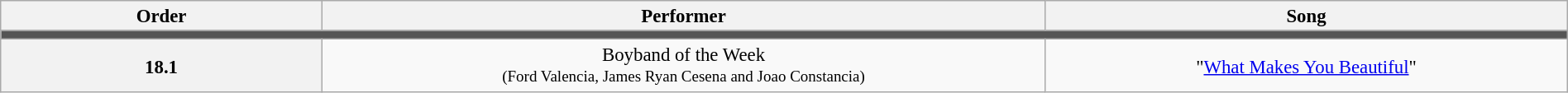<table class="wikitable" style="text-align:center; line-height:17px; width:100%; font-size: 95%;">
<tr>
<th style="width:08%;">Order</th>
<th style="width:18%;">Performer</th>
<th style="width:13%;">Song</th>
</tr>
<tr>
<td colspan="3" style="background:#555;"></td>
</tr>
<tr>
<th>18.1</th>
<td>Boyband of the Week <br> <small>(Ford Valencia, James Ryan Cesena and Joao Constancia)</small></td>
<td>"<a href='#'>What Makes You Beautiful</a>"</td>
</tr>
</table>
